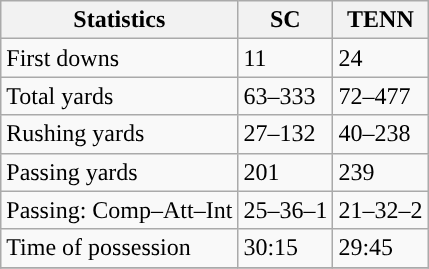<table class="wikitable" style="float: left;">
<tr>
<th>Statistics</th>
<th>SC</th>
<th>TENN</th>
</tr>
<tr>
<td>First downs</td>
<td>11</td>
<td>24</td>
</tr>
<tr>
<td>Total yards</td>
<td>63–333</td>
<td>72–477</td>
</tr>
<tr>
<td>Rushing yards</td>
<td>27–132</td>
<td>40–238</td>
</tr>
<tr>
<td>Passing yards</td>
<td>201</td>
<td>239</td>
</tr>
<tr>
<td>Passing: Comp–Att–Int</td>
<td>25–36–1</td>
<td>21–32–2</td>
</tr>
<tr>
<td>Time of possession</td>
<td>30:15</td>
<td>29:45</td>
</tr>
<tr>
</tr>
</table>
